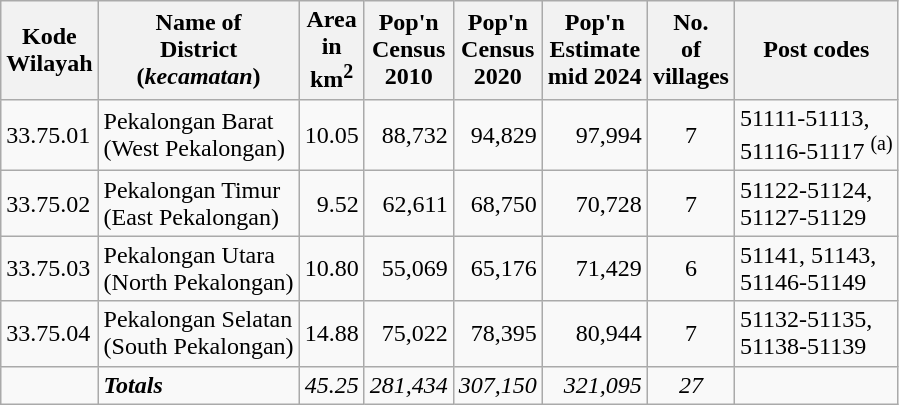<table class="wikitable">
<tr>
<th>Kode <br>Wilayah</th>
<th>Name of<br>District<br>(<em>kecamatan</em>)</th>
<th>Area<br>in<br>km<sup>2</sup></th>
<th>Pop'n<br>Census<br>2010</th>
<th>Pop'n<br>Census<br>2020</th>
<th>Pop'n<br>Estimate <br>mid 2024</th>
<th>No.<br>of<br>villages</th>
<th>Post codes</th>
</tr>
<tr>
<td>33.75.01</td>
<td>Pekalongan Barat<br>(West Pekalongan)</td>
<td align ="right">10.05</td>
<td align ="right">88,732</td>
<td align ="right">94,829</td>
<td align ="right">97,994</td>
<td align ="center">7</td>
<td>51111-51113,<br>51116-51117 <sup>(a)</sup></td>
</tr>
<tr>
<td>33.75.02</td>
<td>Pekalongan Timur<br>(East Pekalongan)</td>
<td align ="right">9.52</td>
<td align ="right">62,611</td>
<td align ="right">68,750</td>
<td align ="right">70,728</td>
<td align ="center">7</td>
<td>51122-51124,<br>51127-51129</td>
</tr>
<tr>
<td>33.75.03</td>
<td>Pekalongan Utara<br>(North Pekalongan)</td>
<td align ="right">10.80</td>
<td align ="right">55,069</td>
<td align ="right">65,176</td>
<td align ="right">71,429</td>
<td align ="center">6</td>
<td>51141, 51143,<br>51146-51149</td>
</tr>
<tr>
<td>33.75.04</td>
<td>Pekalongan Selatan<br>(South Pekalongan)</td>
<td align ="right">14.88</td>
<td align ="right">75,022</td>
<td align ="right">78,395</td>
<td align ="right">80,944</td>
<td align ="center">7</td>
<td>51132-51135,<br>51138-51139</td>
</tr>
<tr>
<td></td>
<td><strong><em>Totals</em></strong></td>
<td align ="right"><em>45.25</em></td>
<td align ="right"><em>281,434</em></td>
<td align ="right"><em>307,150</em></td>
<td align ="right"><em>321,095</em></td>
<td align ="center"><em>27</em></td>
<td></td>
</tr>
</table>
